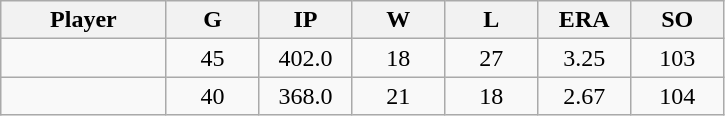<table class="wikitable sortable">
<tr>
<th bgcolor="#DDDDFF" width="16%">Player</th>
<th bgcolor="#DDDDFF" width="9%">G</th>
<th bgcolor="#DDDDFF" width="9%">IP</th>
<th bgcolor="#DDDDFF" width="9%">W</th>
<th bgcolor="#DDDDFF" width="9%">L</th>
<th bgcolor="#DDDDFF" width="9%">ERA</th>
<th bgcolor="#DDDDFF" width="9%">SO</th>
</tr>
<tr align="center">
<td></td>
<td>45</td>
<td>402.0</td>
<td>18</td>
<td>27</td>
<td>3.25</td>
<td>103</td>
</tr>
<tr align="center">
<td></td>
<td>40</td>
<td>368.0</td>
<td>21</td>
<td>18</td>
<td>2.67</td>
<td>104</td>
</tr>
</table>
